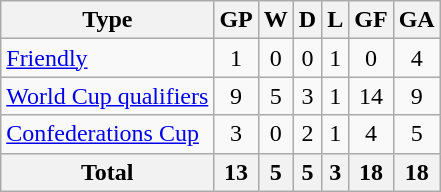<table class="wikitable" style="text-align:center">
<tr>
<th>Type</th>
<th>GP</th>
<th>W</th>
<th>D</th>
<th>L</th>
<th>GF</th>
<th>GA</th>
</tr>
<tr>
<td align=left><a href='#'>Friendly</a></td>
<td>1</td>
<td>0</td>
<td>0</td>
<td>1</td>
<td>0</td>
<td>4</td>
</tr>
<tr>
<td align=left><a href='#'>World Cup qualifiers</a></td>
<td>9</td>
<td>5</td>
<td>3</td>
<td>1</td>
<td>14</td>
<td>9</td>
</tr>
<tr>
<td align=left><a href='#'>Confederations Cup</a></td>
<td>3</td>
<td>0</td>
<td>2</td>
<td>1</td>
<td>4</td>
<td>5</td>
</tr>
<tr>
<th>Total</th>
<th>13</th>
<th>5</th>
<th>5</th>
<th>3</th>
<th>18</th>
<th>18</th>
</tr>
</table>
